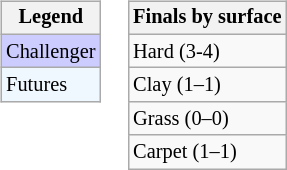<table>
<tr valign=top>
<td><br><table class=wikitable style="font-size:85%">
<tr>
<th>Legend</th>
</tr>
<tr style="background:#ccccff;">
<td>Challenger</td>
</tr>
<tr style="background:#f0f8ff;">
<td>Futures</td>
</tr>
</table>
</td>
<td><br><table class=wikitable style="font-size:85%">
<tr>
<th>Finals by surface</th>
</tr>
<tr>
<td>Hard (3-4)</td>
</tr>
<tr>
<td>Clay (1–1)</td>
</tr>
<tr>
<td>Grass (0–0)</td>
</tr>
<tr>
<td>Carpet (1–1)</td>
</tr>
</table>
</td>
</tr>
</table>
